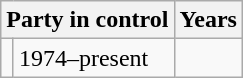<table class="wikitable">
<tr>
<th colspan=2>Party in control</th>
<th>Years</th>
</tr>
<tr>
<td></td>
<td>1974–present</td>
</tr>
</table>
